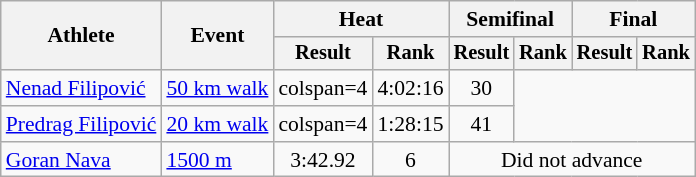<table class=wikitable style="font-size:90%">
<tr>
<th rowspan="2">Athlete</th>
<th rowspan="2">Event</th>
<th colspan="2">Heat</th>
<th colspan="2">Semifinal</th>
<th colspan="2">Final</th>
</tr>
<tr style="font-size:95%">
<th>Result</th>
<th>Rank</th>
<th>Result</th>
<th>Rank</th>
<th>Result</th>
<th>Rank</th>
</tr>
<tr align=center>
<td align=left><a href='#'>Nenad Filipović</a></td>
<td align=left><a href='#'>50 km walk</a></td>
<td>colspan=4 </td>
<td>4:02:16</td>
<td>30</td>
</tr>
<tr align=center>
<td align=left><a href='#'>Predrag Filipović</a></td>
<td align=left><a href='#'>20 km walk</a></td>
<td>colspan=4 </td>
<td>1:28:15</td>
<td>41</td>
</tr>
<tr align=center>
<td align=left><a href='#'>Goran Nava</a></td>
<td align=left><a href='#'>1500 m</a></td>
<td>3:42.92</td>
<td>6</td>
<td colspan=4>Did not advance</td>
</tr>
</table>
